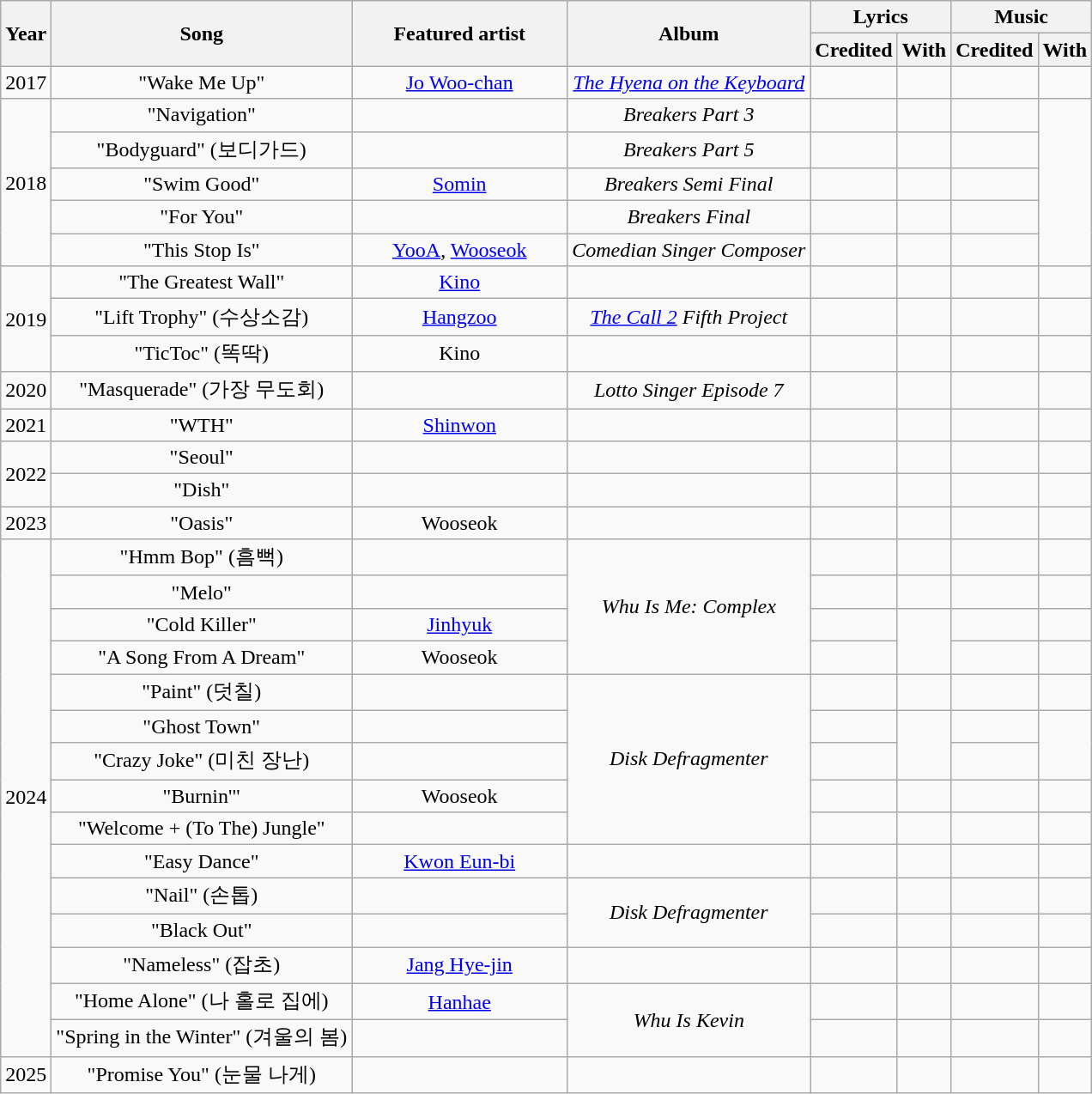<table class="wikitable" style="text-align:center;">
<tr>
<th rowspan="2">Year</th>
<th rowspan="2">Song</th>
<th rowspan="2"  style="width:10em;">Featured artist</th>
<th rowspan="2">Album</th>
<th colspan="2">Lyrics</th>
<th colspan="2">Music</th>
</tr>
<tr>
<th>Credited</th>
<th>With</th>
<th>Credited</th>
<th>With</th>
</tr>
<tr>
<td>2017</td>
<td>"Wake Me Up"</td>
<td><a href='#'>Jo Woo-chan</a></td>
<td><em><a href='#'>The Hyena on the Keyboard</a></em></td>
<td></td>
<td></td>
<td></td>
<td></td>
</tr>
<tr>
<td rowspan="5">2018</td>
<td>"Navigation"</td>
<td></td>
<td><em>Breakers Part 3</em></td>
<td></td>
<td></td>
<td></td>
<td rowspan="5"></td>
</tr>
<tr>
<td>"Bodyguard" (보디가드)</td>
<td></td>
<td><em>Breakers Part 5</em></td>
<td></td>
<td></td>
<td></td>
</tr>
<tr>
<td>"Swim Good"</td>
<td><a href='#'>Somin</a></td>
<td><em>Breakers Semi Final</em></td>
<td></td>
<td></td>
<td></td>
</tr>
<tr>
<td>"For You"</td>
<td></td>
<td><em>Breakers Final</em></td>
<td></td>
<td></td>
<td></td>
</tr>
<tr>
<td>"This Stop Is"</td>
<td><a href='#'>YooA</a>, <a href='#'>Wooseok</a></td>
<td><em>Comedian Singer Composer</em></td>
<td></td>
<td></td>
<td></td>
</tr>
<tr>
<td rowspan="3">2019</td>
<td>"The Greatest Wall"</td>
<td><a href='#'>Kino</a></td>
<td></td>
<td></td>
<td></td>
<td></td>
<td></td>
</tr>
<tr>
<td>"Lift Trophy" (수상소감)</td>
<td><a href='#'>Hangzoo</a></td>
<td><em><a href='#'>The Call 2</a> Fifth Project</em></td>
<td></td>
<td></td>
<td></td>
<td></td>
</tr>
<tr>
<td>"TicToc" (똑딱)</td>
<td>Kino</td>
<td></td>
<td></td>
<td></td>
<td></td>
<td></td>
</tr>
<tr>
<td>2020</td>
<td>"Masquerade" (가장 무도회)</td>
<td></td>
<td><em>Lotto Singer Episode 7</em></td>
<td></td>
<td></td>
<td></td>
<td></td>
</tr>
<tr>
<td>2021</td>
<td>"WTH"</td>
<td><a href='#'>Shinwon</a></td>
<td></td>
<td></td>
<td></td>
<td></td>
<td></td>
</tr>
<tr>
<td rowspan="2">2022</td>
<td>"Seoul"</td>
<td></td>
<td></td>
<td></td>
<td></td>
<td></td>
<td></td>
</tr>
<tr>
<td>"Dish"</td>
<td></td>
<td></td>
<td></td>
<td></td>
<td></td>
<td></td>
</tr>
<tr>
<td>2023</td>
<td>"Oasis"</td>
<td>Wooseok</td>
<td></td>
<td></td>
<td></td>
<td></td>
<td></td>
</tr>
<tr>
<td rowspan="15">2024</td>
<td>"Hmm Bop" (흠뻑)</td>
<td></td>
<td rowspan="4"><em>Whu Is Me: Complex</em></td>
<td></td>
<td></td>
<td></td>
<td></td>
</tr>
<tr>
<td>"Melo"</td>
<td></td>
<td></td>
<td></td>
<td></td>
<td></td>
</tr>
<tr>
<td>"Cold Killer"</td>
<td><a href='#'>Jinhyuk</a></td>
<td></td>
<td rowspan="2"></td>
<td></td>
<td></td>
</tr>
<tr>
<td>"A Song From A Dream"</td>
<td>Wooseok</td>
<td></td>
<td></td>
<td></td>
</tr>
<tr>
<td>"Paint" (덧칠)</td>
<td></td>
<td rowspan="5"><em>Disk Defragmenter</em></td>
<td></td>
<td></td>
<td></td>
<td></td>
</tr>
<tr>
<td>"Ghost Town"</td>
<td></td>
<td></td>
<td rowspan="2"></td>
<td></td>
<td rowspan="2"></td>
</tr>
<tr>
<td>"Crazy Joke" (미친 장난)</td>
<td></td>
<td></td>
<td></td>
</tr>
<tr>
<td>"Burnin'"</td>
<td>Wooseok</td>
<td></td>
<td></td>
<td></td>
<td></td>
</tr>
<tr>
<td>"Welcome + (To The) Jungle"</td>
<td></td>
<td></td>
<td></td>
<td></td>
<td></td>
</tr>
<tr>
<td>"Easy Dance"</td>
<td><a href='#'>Kwon Eun-bi</a></td>
<td></td>
<td></td>
<td></td>
<td></td>
<td></td>
</tr>
<tr>
<td>"Nail" (손톱)</td>
<td></td>
<td rowspan="2"><em>Disk Defragmenter</em></td>
<td></td>
<td></td>
<td></td>
<td></td>
</tr>
<tr>
<td>"Black Out"</td>
<td></td>
<td></td>
<td></td>
<td></td>
<td></td>
</tr>
<tr>
<td>"Nameless" (잡초)</td>
<td><a href='#'>Jang Hye-jin</a></td>
<td></td>
<td></td>
<td></td>
<td></td>
<td></td>
</tr>
<tr>
<td>"Home Alone" (나 홀로 집에)</td>
<td><a href='#'>Hanhae</a></td>
<td rowspan="2"><em>Whu Is Kevin</em></td>
<td></td>
<td></td>
<td></td>
<td></td>
</tr>
<tr>
<td>"Spring in the Winter" (겨울의 봄)</td>
<td></td>
<td></td>
<td></td>
<td></td>
<td></td>
</tr>
<tr>
<td>2025</td>
<td>"Promise You" (눈물 나게)</td>
<td></td>
<td></td>
<td></td>
<td></td>
<td></td>
<td></td>
</tr>
</table>
